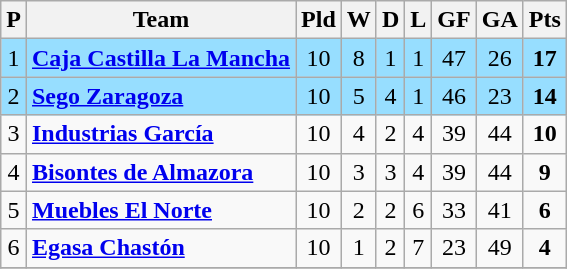<table class="wikitable sortable" style="text-align: center;">
<tr>
<th align="center">P</th>
<th align="center">Team</th>
<th align="center">Pld</th>
<th align="center">W</th>
<th align="center">D</th>
<th align="center">L</th>
<th align="center">GF</th>
<th align="center">GA</th>
<th align="center">Pts</th>
</tr>
<tr ! style="background:#97DEFF;">
<td>1</td>
<td align="left"><strong><a href='#'>Caja Castilla La Mancha</a></strong></td>
<td>10</td>
<td>8</td>
<td>1</td>
<td>1</td>
<td>47</td>
<td>26</td>
<td><strong>17</strong></td>
</tr>
<tr ! style="background:#97DEFF;">
<td>2</td>
<td align="left"><strong><a href='#'>Sego Zaragoza</a></strong></td>
<td>10</td>
<td>5</td>
<td>4</td>
<td>1</td>
<td>46</td>
<td>23</td>
<td><strong>14</strong></td>
</tr>
<tr>
<td>3</td>
<td align="left"><strong><a href='#'>Industrias García</a></strong></td>
<td>10</td>
<td>4</td>
<td>2</td>
<td>4</td>
<td>39</td>
<td>44</td>
<td><strong>10</strong></td>
</tr>
<tr>
<td>4</td>
<td align="left"><strong><a href='#'>Bisontes de Almazora</a></strong></td>
<td>10</td>
<td>3</td>
<td>3</td>
<td>4</td>
<td>39</td>
<td>44</td>
<td><strong>9</strong></td>
</tr>
<tr>
<td>5</td>
<td align="left"><strong><a href='#'>Muebles El Norte</a></strong></td>
<td>10</td>
<td>2</td>
<td>2</td>
<td>6</td>
<td>33</td>
<td>41</td>
<td><strong>6</strong></td>
</tr>
<tr>
<td>6</td>
<td align="left"><strong><a href='#'>Egasa Chastón</a></strong></td>
<td>10</td>
<td>1</td>
<td>2</td>
<td>7</td>
<td>23</td>
<td>49</td>
<td><strong>4</strong></td>
</tr>
<tr>
</tr>
</table>
